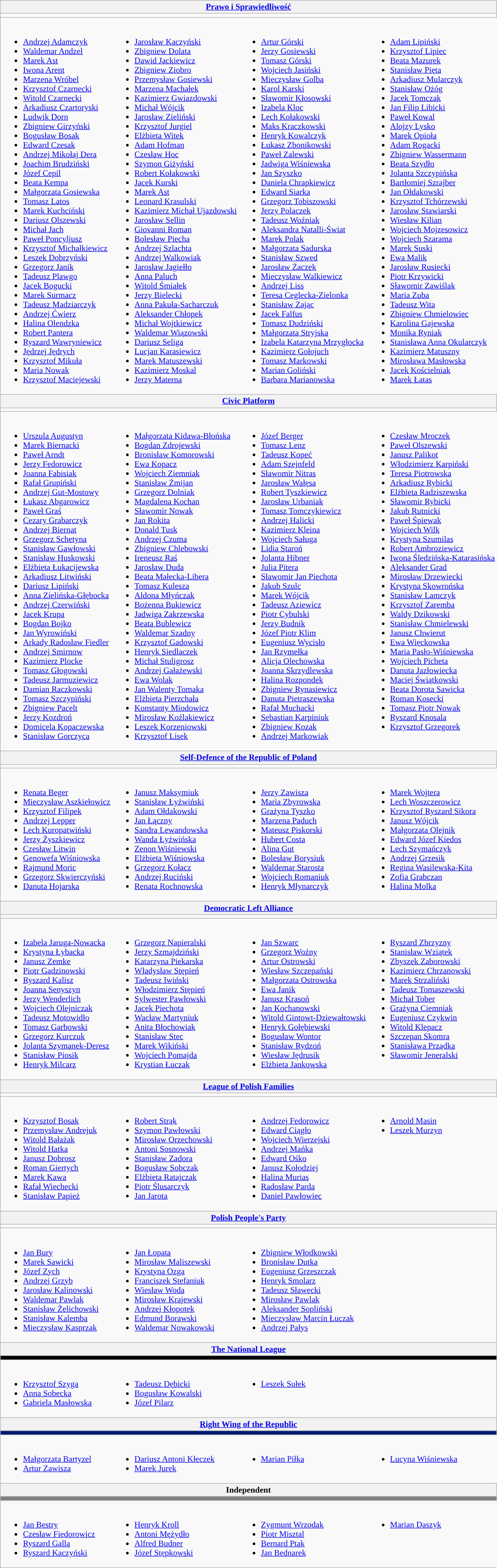<table class="wikitable">
<tr>
<th colspan=4><strong><a href='#'>Prawo i Sprawiedliwość</a></strong></th>
</tr>
<tr>
<td colspan=4 style="background:"></td>
</tr>
<tr>
<td style="border-right-style:hidden; vertical-align:top"><br><ul><li><a href='#'>Andrzej Adamczyk</a></li><li><a href='#'>Waldemar Andzel</a></li><li><a href='#'>Marek Ast</a></li><li><a href='#'>Iwona Arent</a></li><li><a href='#'>Marzena Wróbel</a></li><li><a href='#'>Krzysztof Czarnecki</a></li><li><a href='#'>Witold Czarnecki</a></li><li><a href='#'>Arkadiusz Czartoryski</a></li><li><a href='#'>Ludwik Dorn</a></li><li><a href='#'>Zbigniew Girzyński</a></li><li><a href='#'>Bogusław Bosak</a></li><li><a href='#'>Edward Czesak</a></li><li><a href='#'>Andrzej Mikołaj Dera</a></li><li><a href='#'>Joachim Brudziński</a></li><li><a href='#'>Józef Cepil</a></li><li><a href='#'>Beata Kempa</a></li><li><a href='#'>Małgorzata Gosiewska</a></li><li><a href='#'>Tomasz Latos</a></li><li><a href='#'>Marek Kuchciński</a></li><li><a href='#'>Dariusz Olszewski</a></li><li><a href='#'>Michał Jach</a></li><li><a href='#'>Paweł Poncyljusz</a></li><li><a href='#'>Krzysztof Michałkiewicz</a></li><li><a href='#'>Leszek Dobrzyński</a></li><li><a href='#'>Grzegorz Janik</a></li><li><a href='#'>Tadeusz Plawgo</a></li><li><a href='#'>Jacek Bogucki</a></li><li><a href='#'>Marek Surmacz</a></li><li><a href='#'>Tadeusz Madziarczyk</a></li><li><a href='#'>Andrzej Ćwierz</a></li><li><a href='#'>Halina Olendzka</a></li><li><a href='#'>Robert Pantera</a></li><li><a href='#'>Ryszard Wawryniewicz</a></li><li><a href='#'>Jędrzej Jędrych</a></li><li><a href='#'>Krzysztof Mikuła</a></li><li><a href='#'>Maria Nowak</a></li><li><a href='#'>Krzysztof Maciejewski</a></li></ul></td>
<td style="border-right-style:hidden; vertical-align:top"><br><ul><li><a href='#'>Jarosław Kaczyński</a></li><li><a href='#'>Zbigniew Dolata</a></li><li><a href='#'>Dawid Jackiewicz</a></li><li><a href='#'>Zbigniew Ziobro</a></li><li><a href='#'>Przemysław Gosiewski</a></li><li><a href='#'>Marzena Machałek</a></li><li><a href='#'>Kazimierz Gwiazdowski</a></li><li><a href='#'>Michał Wójcik</a></li><li><a href='#'>Jarosław Zieliński</a></li><li><a href='#'>Krzysztof Jurgiel</a></li><li><a href='#'>Elżbieta Witek</a></li><li><a href='#'>Adam Hofman</a></li><li><a href='#'>Czesław Hoc</a></li><li><a href='#'>Szymon Giżyński</a></li><li><a href='#'>Robert Kołakowski</a></li><li><a href='#'>Jacek Kurski</a></li><li><a href='#'>Marek Ast</a></li><li><a href='#'>Leonard Krasulski</a></li><li><a href='#'>Kazimierz Michał Ujazdowski</a></li><li><a href='#'>Jarosław Sellin</a></li><li><a href='#'>Giovanni Roman</a></li><li><a href='#'>Bolesław Piecha</a></li><li><a href='#'>Andrzej Szlachta</a></li><li><a href='#'>Andrzej Walkowiak</a></li><li><a href='#'>Jarosław Jagiełło</a></li><li><a href='#'>Anna Paluch</a></li><li><a href='#'>Witold Śmiałek</a></li><li><a href='#'>Jerzy Bielecki</a></li><li><a href='#'>Anna Pakuła-Sacharczuk</a></li><li><a href='#'>Aleksander Chłopek</a></li><li><a href='#'>Michał Wojtkiewicz</a></li><li><a href='#'>Waldemar Wiązowski</a></li><li><a href='#'>Dariusz Seliga</a></li><li><a href='#'>Lucjan Karasiewicz</a></li><li><a href='#'>Marek Matuszewski</a></li><li><a href='#'>Kazimierz Moskal</a></li><li><a href='#'>Jerzy Materna</a></li></ul></td>
<td style="border-right-style:hidden; vertical-align:top"><br><ul><li><a href='#'>Artur Górski</a></li><li><a href='#'>Jerzy Gosiewski</a></li><li><a href='#'>Tomasz Górski</a></li><li><a href='#'>Wojciech Jasiński</a></li><li><a href='#'>Mieczysław Golba</a></li><li><a href='#'>Karol Karski</a></li><li><a href='#'>Sławomir Kłosowski</a></li><li><a href='#'>Izabela Kloc</a></li><li><a href='#'>Lech Kołakowski</a></li><li><a href='#'>Maks Kraczkowski</a></li><li><a href='#'>Henryk Kowalczyk</a></li><li><a href='#'>Łukasz Zbonikowski</a></li><li><a href='#'>Paweł Zalewski</a></li><li><a href='#'>Jadwiga Wiśniewska</a></li><li><a href='#'>Jan Szyszko</a></li><li><a href='#'>Daniela Chrapkiewicz</a></li><li><a href='#'>Edward Siarka</a></li><li><a href='#'>Grzegorz Tobiszowski</a></li><li><a href='#'>Jerzy Polaczek</a></li><li><a href='#'>Tadeusz Woźniak</a></li><li><a href='#'>Aleksandra Natalli-Świat</a></li><li><a href='#'>Marek Polak</a></li><li><a href='#'>Małgorzata Sadurska</a></li><li><a href='#'>Stanisław Szwed</a></li><li><a href='#'>Jarosław Żaczek</a></li><li><a href='#'>Mieczysław Walkiewicz</a></li><li><a href='#'>Andrzej Liss</a></li><li><a href='#'>Teresa Ceglecka-Zielonka</a></li><li><a href='#'>Stanisław Zając</a></li><li><a href='#'>Jacek Falfus</a></li><li><a href='#'>Tomasz Dudziński</a></li><li><a href='#'>Małgorzata Stryjska</a></li><li><a href='#'>Izabela Katarzyna Mrzygłocka</a></li><li><a href='#'>Kazimierz Gołojuch</a></li><li><a href='#'>Tomasz Markowski</a></li><li><a href='#'>Marian Goliński</a></li><li><a href='#'>Barbara Marianowska</a></li></ul></td>
<td style="border-right-style:hidden; vertical-align:top"><br><ul><li><a href='#'>Adam Lipiński</a></li><li><a href='#'>Krzysztof Lipiec</a></li><li><a href='#'>Beata Mazurek</a></li><li><a href='#'>Stanisław Pięta</a></li><li><a href='#'>Arkadiusz Mularczyk</a></li><li><a href='#'>Stanisław Ożóg</a></li><li><a href='#'>Jacek Tomczak</a></li><li><a href='#'>Jan Filip Libicki</a></li><li><a href='#'>Paweł Kowal</a></li><li><a href='#'>Alojzy Lysko</a></li><li><a href='#'>Marek Opioła</a></li><li><a href='#'>Adam Rogacki</a></li><li><a href='#'>Zbigniew Wassermann</a></li><li><a href='#'>Beata Szydło</a></li><li><a href='#'>Jolanta Szczypińska</a></li><li><a href='#'>Bartłomiej Szrajber</a></li><li><a href='#'>Jan Ołdakowski</a></li><li><a href='#'>Krzysztof Tchórzewski</a></li><li><a href='#'>Jarosław Stawiarski</a></li><li><a href='#'>Wiesław Kilian</a></li><li><a href='#'>Wojciech Mojzesowicz</a></li><li><a href='#'>Wojciech Szarama</a></li><li><a href='#'>Marek Suski</a></li><li><a href='#'>Ewa Malik</a></li><li><a href='#'>Jarosław Rusiecki</a></li><li><a href='#'>Piotr Krzywicki</a></li><li><a href='#'>Sławomir Zawiślak</a></li><li><a href='#'>Maria Zuba</a></li><li><a href='#'>Tadeusz Wita</a></li><li><a href='#'>Zbigniew Chmielowiec</a></li><li><a href='#'>Karolina Gajewska</a></li><li><a href='#'>Monika Ryniak</a></li><li><a href='#'>Stanisława Anna Okularczyk</a></li><li><a href='#'>Kazimierz Matuszny</a></li><li><a href='#'>Mirosława Masłowska</a></li><li><a href='#'>Jacek Kościelniak</a></li><li><a href='#'>Marek Łatas</a></li></ul></td>
</tr>
<tr>
<th colspan=4><strong><a href='#'>Civic Platform</a></strong></th>
</tr>
<tr>
<td colspan=4 style="background:"></td>
</tr>
<tr>
<td style="border-right-style:hidden; vertical-align:top"><br><ul><li><a href='#'>Urszula Augustyn</a></li><li><a href='#'>Marek Biernacki</a></li><li><a href='#'>Paweł Arndt</a></li><li><a href='#'>Jerzy Fedorowicz</a></li><li><a href='#'>Joanna Fabisiak</a></li><li><a href='#'>Rafał Grupiński</a></li><li><a href='#'>Andrzej Gut-Mostowy</a></li><li><a href='#'>Łukasz Abgarowicz</a></li><li><a href='#'>Paweł Graś</a></li><li><a href='#'>Cezary Grabarczyk</a></li><li><a href='#'>Andrzej Biernat</a></li><li><a href='#'>Grzegorz Schetyna</a></li><li><a href='#'>Stanisław Gawłowski</a></li><li><a href='#'>Stanisław Huskowski</a></li><li><a href='#'>Elżbieta Łukacijewska</a></li><li><a href='#'>Arkadiusz Litwiński</a></li><li><a href='#'>Dariusz Lipiński</a></li><li><a href='#'>Anna Zielińska-Głębocka</a></li><li><a href='#'>Andrzej Czerwiński</a></li><li><a href='#'>Jacek Krupa</a></li><li><a href='#'>Bogdan Bojko</a></li><li><a href='#'>Jan Wyrowiński</a></li><li><a href='#'>Arkady Radosław Fiedler</a></li><li><a href='#'>Andrzej Smirnow</a></li><li><a href='#'>Kazimierz Plocke</a></li><li><a href='#'>Tomasz Głogowski</a></li><li><a href='#'>Tadeusz Jarmuziewicz</a></li><li><a href='#'>Damian Raczkowski</a></li><li><a href='#'>Tomasz Szczypiński</a></li><li><a href='#'>Zbigniew Pacelt</a></li><li><a href='#'>Jerzy Kozdroń</a></li><li><a href='#'>Domicela Kopaczewska</a></li><li><a href='#'>Stanisław Gorczyca</a></li></ul></td>
<td style="border-right-style:hidden; vertical-align:top"><br><ul><li><a href='#'>Małgorzata Kidawa-Błońska</a></li><li><a href='#'>Bogdan Zdrojewski</a></li><li><a href='#'>Bronisław Komorowski</a></li><li><a href='#'>Ewa Kopacz</a></li><li><a href='#'>Wojciech Ziemniak</a></li><li><a href='#'>Stanisław Żmijan</a></li><li><a href='#'>Grzegorz Dolniak</a></li><li><a href='#'>Magdalena Kochan</a></li><li><a href='#'>Sławomir Nowak</a></li><li><a href='#'>Jan Rokita</a></li><li><a href='#'>Donald Tusk</a></li><li><a href='#'>Andrzej Czuma</a></li><li><a href='#'>Zbigniew Chlebowski</a></li><li><a href='#'>Ireneusz Raś</a></li><li><a href='#'>Jarosław Duda</a></li><li><a href='#'>Beata Małecka-Libera</a></li><li><a href='#'>Tomasz Kulesza</a></li><li><a href='#'>Aldona Młyńczak</a></li><li><a href='#'>Bożenna Bukiewicz</a></li><li><a href='#'>Jadwiga Zakrzewska</a></li><li><a href='#'>Beata Bublewicz</a></li><li><a href='#'>Waldemar Szadny</a></li><li><a href='#'>Krzysztof Gadowski</a></li><li><a href='#'>Henryk Siedlaczek</a></li><li><a href='#'>Michał Stuligrosz</a></li><li><a href='#'>Andrzej Gałażewski</a></li><li><a href='#'>Ewa Wolak</a></li><li><a href='#'>Jan Walenty Tomaka</a></li><li><a href='#'>Elżbieta Pierzchała</a></li><li><a href='#'>Konstanty Miodowicz</a></li><li><a href='#'>Mirosław Koźlakiewicz</a></li><li><a href='#'>Leszek Korzeniowski</a></li><li><a href='#'>Krzysztof Lisek</a></li></ul></td>
<td style="border-right-style:hidden; vertical-align:top"><br><ul><li><a href='#'>Józef Berger</a></li><li><a href='#'>Tomasz Lenz</a></li><li><a href='#'>Tadeusz Kopeć</a></li><li><a href='#'>Adam Szejnfeld</a></li><li><a href='#'>Sławomir Nitras</a></li><li><a href='#'>Jarosław Wałęsa</a></li><li><a href='#'>Robert Tyszkiewicz</a></li><li><a href='#'>Jarosław Urbaniak</a></li><li><a href='#'>Tomasz Tomczykiewicz</a></li><li><a href='#'>Andrzej Halicki</a></li><li><a href='#'>Kazimierz Kleina</a></li><li><a href='#'>Wojciech Saługa</a></li><li><a href='#'>Lidia Staroń</a></li><li><a href='#'>Jolanta Hibner</a></li><li><a href='#'>Julia Pitera</a></li><li><a href='#'>Sławomir Jan Piechota</a></li><li><a href='#'>Jakub Szulc</a></li><li><a href='#'>Marek Wójcik</a></li><li><a href='#'>Tadeusz Aziewicz</a></li><li><a href='#'>Piotr Cybulski</a></li><li><a href='#'>Jerzy Budnik</a></li><li><a href='#'>Józef Piotr Klim</a></li><li><a href='#'>Eugeniusz Wycisło</a></li><li><a href='#'>Jan Rzymełka</a></li><li><a href='#'>Alicja Olechowska</a></li><li><a href='#'>Joanna Skrzydlewska</a></li><li><a href='#'>Halina Rozpondek</a></li><li><a href='#'>Zbigniew Rynasiewicz</a></li><li><a href='#'>Danuta Pietraszewska</a></li><li><a href='#'>Rafał Muchacki</a></li><li><a href='#'>Sebastian Karpiniuk</a></li><li><a href='#'>Zbigniew Kozak</a></li><li><a href='#'>Andrzej Markowiak</a></li></ul></td>
<td style="border-right-style:hidden; vertical-align:top"><br><ul><li><a href='#'>Czesław Mroczek</a></li><li><a href='#'>Paweł Olszewski</a></li><li><a href='#'>Janusz Palikot</a></li><li><a href='#'>Włodzimierz Karpiński</a></li><li><a href='#'>Teresa Piotrowska</a></li><li><a href='#'>Arkadiusz Rybicki</a></li><li><a href='#'>Elżbieta Radziszewska</a></li><li><a href='#'>Sławomir Rybicki</a></li><li><a href='#'>Jakub Rutnicki</a></li><li><a href='#'>Paweł Śpiewak</a></li><li><a href='#'>Wojciech Wilk</a></li><li><a href='#'>Krystyna Szumilas</a></li><li><a href='#'>Robert Ambroziewicz</a></li><li><a href='#'>Iwona Śledzińska-Katarasińska</a></li><li><a href='#'>Aleksander Grad</a></li><li><a href='#'>Mirosław Drzewiecki</a></li><li><a href='#'>Krystyna Skowrońska</a></li><li><a href='#'>Stanisław Lamczyk</a></li><li><a href='#'>Krzysztof Zaremba</a></li><li><a href='#'>Waldy Dzikowski</a></li><li><a href='#'>Stanisław Chmielewski</a></li><li><a href='#'>Janusz Chwierut</a></li><li><a href='#'>Ewa Więckowska</a></li><li><a href='#'>Maria Pasło-Wiśniewska</a></li><li><a href='#'>Wojciech Picheta</a></li><li><a href='#'>Danuta Jazłowiecka</a></li><li><a href='#'>Maciej Świątkowski</a></li><li><a href='#'>Beata Dorota Sawicka</a></li><li><a href='#'>Roman Kosecki</a></li><li><a href='#'>Tomasz Piotr Nowak</a></li><li><a href='#'>Ryszard Knosala</a></li><li><a href='#'>Krzysztof Grzegorek</a></li></ul></td>
</tr>
<tr>
<th colspan=4><strong><a href='#'>Self-Defence of the Republic of Poland </a></strong></th>
</tr>
<tr>
<td colspan=4 style="background:"></td>
</tr>
<tr>
<td style="border-right-style:hidden; vertical-align:top"><br><ul><li><a href='#'>Renata Beger</a></li><li><a href='#'>Mieczysław Aszkiełowicz</a></li><li><a href='#'>Krzysztof Filipek</a></li><li><a href='#'>Andrzej Lepper</a></li><li><a href='#'>Lech Kuropatwiński</a></li><li><a href='#'>Jerzy Żyszkiewicz</a></li><li><a href='#'>Czesław Litwin</a></li><li><a href='#'>Genowefa Wiśniowska</a></li><li><a href='#'>Rajmund Moric</a></li><li><a href='#'>Grzegorz Skwierczyński</a></li><li><a href='#'>Danuta Hojarska</a></li></ul></td>
<td style="border-right-style:hidden; vertical-align:top"><br><ul><li><a href='#'>Janusz Maksymiuk</a></li><li><a href='#'>Stanisław Łyżwiński</a></li><li><a href='#'>Adam Ołdakowski</a></li><li><a href='#'>Jan Łączny</a></li><li><a href='#'>Sandra Lewandowska</a></li><li><a href='#'>Wanda Łyżwińska</a></li><li><a href='#'>Zenon Wiśniewski</a></li><li><a href='#'>Elżbieta Wiśniowska</a></li><li><a href='#'>Grzegorz Kołacz</a></li><li><a href='#'>Andrzej Ruciński</a></li><li><a href='#'>Renata Rochnowska</a></li></ul></td>
<td style="border-right-style:hidden; vertical-align:top"><br><ul><li><a href='#'>Jerzy Zawisza</a></li><li><a href='#'>Maria Zbyrowska</a></li><li><a href='#'>Grażyna Tyszko</a></li><li><a href='#'>Marzena Paduch</a></li><li><a href='#'>Mateusz Piskorski</a></li><li><a href='#'>Hubert Costa</a></li><li><a href='#'>Alina Gut</a></li><li><a href='#'>Bolesław Borysiuk</a></li><li><a href='#'>Waldemar Starosta</a></li><li><a href='#'>Wojciech Romaniuk</a></li><li><a href='#'>Henryk Młynarczyk</a></li></ul></td>
<td style="border-right-style:hidden; vertical-align:top"><br><ul><li><a href='#'>Marek Wojtera</a></li><li><a href='#'>Lech Woszczerowicz</a></li><li><a href='#'>Krzysztof Ryszard Sikora</a></li><li><a href='#'>Janusz Wójcik</a></li><li><a href='#'>Małgorzata Olejnik</a></li><li><a href='#'>Edward Józef Kiedos</a></li><li><a href='#'>Lech Szymańczyk</a></li><li><a href='#'>Andrzej Grzesik</a></li><li><a href='#'>Regina Wasilewska-Kita</a></li><li><a href='#'>Zofia Grabczan</a></li><li><a href='#'>Halina Molka</a></li></ul></td>
</tr>
<tr>
<th colspan=4><strong><a href='#'>Democratic Left Alliance</a></strong></th>
</tr>
<tr>
<td colspan=4 style="background:"></td>
</tr>
<tr>
<td style="border-right-style:hidden; vertical-align:top"><br><ul><li><a href='#'>Izabela Jaruga-Nowacka</a></li><li><a href='#'>Krystyna Łybacka</a></li><li><a href='#'>Janusz Zemke</a></li><li><a href='#'>Piotr Gadzinowski</a></li><li><a href='#'>Ryszard Kalisz</a></li><li><a href='#'>Joanna Senyszyn</a></li><li><a href='#'>Jerzy Wenderlich</a></li><li><a href='#'>Wojciech Olejniczak</a></li><li><a href='#'>Tadeusz Motowidło</a></li><li><a href='#'>Tomasz Garbowski</a></li><li><a href='#'>Grzegorz Kurczuk</a></li><li><a href='#'>Jolanta Szymanek-Deresz</a></li><li><a href='#'>Stanisław Piosik</a></li><li><a href='#'>Henryk Milcarz</a></li></ul></td>
<td style="border-right-style:hidden; vertical-align:top"><br><ul><li><a href='#'>Grzegorz Napieralski</a></li><li><a href='#'>Jerzy Szmajdziński</a></li><li><a href='#'>Katarzyna Piekarska</a></li><li><a href='#'>Władysław Stępień</a></li><li><a href='#'>Tadeusz Iwiński</a></li><li><a href='#'>Włodzimierz Stępień</a></li><li><a href='#'>Sylwester Pawłowski</a></li><li><a href='#'>Jacek Piechota</a></li><li><a href='#'>Wacław Martyniuk</a></li><li><a href='#'>Anita Błochowiak</a></li><li><a href='#'>Stanisław Stec</a></li><li><a href='#'>Marek Wikiński</a></li><li><a href='#'>Wojciech Pomajda</a></li><li><a href='#'>Krystian Łuczak</a></li></ul></td>
<td style="border-right-style:hidden; vertical-align:top"><br><ul><li><a href='#'>Jan Szwarc</a></li><li><a href='#'>Grzegorz Woźny</a></li><li><a href='#'>Artur Ostrowski</a></li><li><a href='#'>Wiesław Szczepański</a></li><li><a href='#'>Małgorzata Ostrowska</a></li><li><a href='#'>Ewa Janik</a></li><li><a href='#'>Janusz Krasoń</a></li><li><a href='#'>Jan Kochanowski</a></li><li><a href='#'>Witold Gintowt-Dziewałtowski</a></li><li><a href='#'>Henryk Gołębiewski</a></li><li><a href='#'>Bogusław Wontor</a></li><li><a href='#'>Stanisław Rydzoń</a></li><li><a href='#'>Wiesław Jędrusik</a></li><li><a href='#'>Elżbieta Jankowska</a></li></ul></td>
<td style="border-right-style:hidden; vertical-align:top"><br><ul><li><a href='#'>Ryszard Zbrzyzny</a></li><li><a href='#'>Stanisław Wziątek</a></li><li><a href='#'>Zbyszek Zaborowski</a></li><li><a href='#'>Kazimierz Chrzanowski</a></li><li><a href='#'>Marek Strzaliński</a></li><li><a href='#'>Tadeusz Tomaszewski</a></li><li><a href='#'>Michał Tober</a></li><li><a href='#'>Grażyna Ciemniak</a></li><li><a href='#'>Eugeniusz Czykwin</a></li><li><a href='#'>Witold Klepacz</a></li><li><a href='#'>Szczepan Skomra</a></li><li><a href='#'>Stanisława Prządka</a></li><li><a href='#'>Sławomir Jeneralski</a></li></ul></td>
</tr>
<tr>
<th colspan=4><strong><a href='#'>League of Polish Families</a></strong></th>
</tr>
<tr>
<td colspan=4 style="background:"></td>
</tr>
<tr>
<td style="border-right-style:hidden; vertical-align:top"><br><ul><li><a href='#'>Krzysztof Bosak</a></li><li><a href='#'>Przemysław Andrejuk</a></li><li><a href='#'>Witold Bałażak</a></li><li><a href='#'>Witold Hatka</a></li><li><a href='#'>Janusz Dobrosz</a></li><li><a href='#'>Roman Giertych</a></li><li><a href='#'>Marek Kawa</a></li><li><a href='#'>Rafał Wiechecki</a></li><li><a href='#'>Stanisław Papież</a></li></ul></td>
<td style="border-right-style:hidden; vertical-align:top"><br><ul><li><a href='#'>Robert Strąk</a></li><li><a href='#'>Szymon Pawłowski</a></li><li><a href='#'>Mirosław Orzechowski</a></li><li><a href='#'>Antoni Sosnowski</a></li><li><a href='#'>Stanisław Zadora</a></li><li><a href='#'>Bogusław Sobczak</a></li><li><a href='#'>Elżbieta Ratajczak</a></li><li><a href='#'>Piotr Ślusarczyk</a></li><li><a href='#'>Jan Jarota</a></li></ul></td>
<td style="border-right-style:hidden; vertical-align:top"><br><ul><li><a href='#'>Andrzej Fedorowicz</a></li><li><a href='#'>Edward Ciągło</a></li><li><a href='#'>Wojciech Wierzejski</a></li><li><a href='#'>Andrzej Mańka</a></li><li><a href='#'>Edward Ośko</a></li><li><a href='#'>Janusz Kołodziej</a></li><li><a href='#'>Halina Murias</a></li><li><a href='#'>Radosław Parda</a></li><li><a href='#'>Daniel Pawłowiec</a></li></ul></td>
<td style="border-right-style:hidden; vertical-align:top"><br><ul><li><a href='#'>Arnold Masin</a></li><li><a href='#'>Leszek Murzyn</a></li></ul></td>
</tr>
<tr>
<th colspan=4><strong><a href='#'>Polish People's Party</a></strong></th>
</tr>
<tr>
<td colspan=4 style="background:"></td>
</tr>
<tr>
<td style="border-right-style:hidden; vertical-align:top"><br><ul><li><a href='#'>Jan Bury</a></li><li><a href='#'>Marek Sawicki</a></li><li><a href='#'>Józef Zych</a></li><li><a href='#'>Andrzej Grzyb</a></li><li><a href='#'>Jarosław Kalinowski</a></li><li><a href='#'>Waldemar Pawlak</a></li><li><a href='#'>Stanisław Żelichowski</a></li><li><a href='#'>Stanisław Kalemba</a></li><li><a href='#'>Mieczysław Kasprzak</a></li></ul></td>
<td style="border-right-style:hidden; vertical-align:top"><br><ul><li><a href='#'>Jan Łopata</a></li><li><a href='#'>Mirosław Maliszewski</a></li><li><a href='#'>Krystyna Ozga</a></li><li><a href='#'>Franciszek Stefaniuk</a></li><li><a href='#'>Wiesław Woda</a></li><li><a href='#'>Mirosław Krajewski</a></li><li><a href='#'>Andrzej Kłopotek</a></li><li><a href='#'>Edmund Borawski</a></li><li><a href='#'>Waldemar Nowakowski</a></li></ul></td>
<td style="border-right-style:hidden; vertical-align:top"><br><ul><li><a href='#'>Zbigniew Włodkowski</a></li><li><a href='#'>Bronisław Dutka</a></li><li><a href='#'>Eugeniusz Grzeszczak</a></li><li><a href='#'>Henryk Smolarz</a></li><li><a href='#'>Tadeusz Sławecki</a></li><li><a href='#'>Mirosław Pawlak</a></li><li><a href='#'>Aleksander Sopliński</a></li><li><a href='#'>Mieczysław Marcin Łuczak</a></li><li><a href='#'>Andrzej Pałys</a></li></ul></td>
</tr>
<tr>
<th colspan=4><strong><a href='#'>The National League</a></strong></th>
</tr>
<tr>
<td colspan=4 style="background:Black;"></td>
</tr>
<tr>
<td style="border-right-style:hidden; vertical-align:top"><br><ul><li><a href='#'>Krzysztof Szyga</a></li><li><a href='#'>Anna Sobecka</a></li><li><a href='#'>Gabriela Masłowska</a></li></ul></td>
<td style="border-right-style:hidden; vertical-align:top"><br><ul><li><a href='#'>Tadeusz Dębicki</a></li><li><a href='#'>Bogusław Kowalski</a></li><li><a href='#'>Józef Pilarz</a></li></ul></td>
<td style="border-right-style:hidden; vertical-align:top"><br><ul><li><a href='#'>Leszek Sułek</a></li></ul></td>
</tr>
<tr>
<th colspan=4><strong><a href='#'>Right Wing of the Republic</a></strong></th>
</tr>
<tr>
<td colspan=4 style="background:#021C72;"></td>
</tr>
<tr>
<td style="border-right-style:hidden; vertical-align:top"><br><ul><li><a href='#'>Małgorzata Bartyzel</a></li><li><a href='#'>Artur Zawisza</a></li></ul></td>
<td style="border-right-style:hidden; vertical-align:top"><br><ul><li><a href='#'>Dariusz Antoni Kłeczek</a></li><li><a href='#'>Marek Jurek</a></li></ul></td>
<td style="border-right-style:hidden; vertical-align:top"><br><ul><li><a href='#'>Marian Piłka</a></li></ul></td>
<td style="border-right-style:hidden; vertical-align:top"><br><ul><li><a href='#'>Lucyna Wiśniewska</a></li></ul></td>
</tr>
<tr>
<th colspan=4>Independent</th>
</tr>
<tr>
<td colspan=4 style="background:gray;"></td>
</tr>
<tr>
<td style="border-right-style:hidden; vertical-align:top"><br><ul><li><a href='#'>Jan Bestry</a></li><li><a href='#'>Czesław Fiedorowicz</a></li><li><a href='#'>Ryszard Galla</a></li><li><a href='#'>Ryszard Kaczyński</a></li></ul></td>
<td style="border-right-style:hidden; vertical-align:top"><br><ul><li><a href='#'>Henryk Kroll</a></li><li><a href='#'>Antoni Mężydło</a></li><li><a href='#'>Alfred Budner</a></li><li><a href='#'>Józef Stępkowski</a></li></ul></td>
<td style="border-right-style:hidden; vertical-align:top"><br><ul><li><a href='#'>Zygmunt Wrzodak</a></li><li><a href='#'>Piotr Misztal</a></li><li><a href='#'>Bernard Ptak</a></li><li><a href='#'>Jan Bednarek</a></li></ul></td>
<td style="border-right-style:hidden; vertical-align:top"><br><ul><li><a href='#'>Marian Daszyk</a></li></ul></td>
</tr>
</table>
